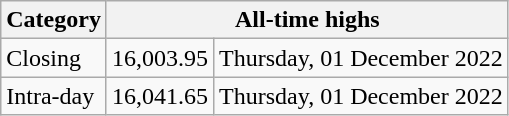<table class="wikitable">
<tr>
<th>Category</th>
<th colspan="2">All-time highs</th>
</tr>
<tr>
<td>Closing</td>
<td>16,003.95</td>
<td>Thursday, 01 December 2022</td>
</tr>
<tr>
<td>Intra-day</td>
<td>16,041.65 </td>
<td>Thursday, 01 December 2022</td>
</tr>
</table>
